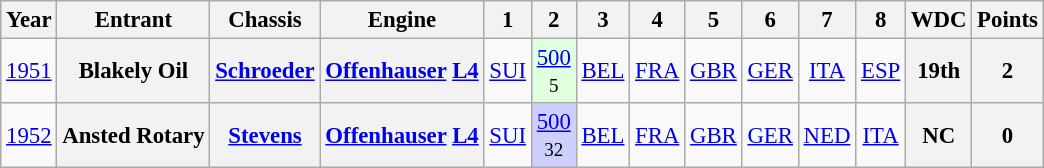<table class="wikitable" style="text-align:center; font-size:95%">
<tr>
<th>Year</th>
<th>Entrant</th>
<th>Chassis</th>
<th>Engine</th>
<th>1</th>
<th>2</th>
<th>3</th>
<th>4</th>
<th>5</th>
<th>6</th>
<th>7</th>
<th>8</th>
<th>WDC</th>
<th>Points</th>
</tr>
<tr>
<td><a href='#'>1951</a></td>
<th>Blakely Oil</th>
<th><a href='#'>Schroeder</a></th>
<th><a href='#'>Offenhauser</a> <a href='#'>L4</a></th>
<td><a href='#'>SUI</a><br><small></small></td>
<td style="background:#DFFFDF;"><a href='#'>500</a><br><small>5</small></td>
<td><a href='#'>BEL</a><br><small></small></td>
<td><a href='#'>FRA</a><br><small></small></td>
<td><a href='#'>GBR</a><br><small></small></td>
<td><a href='#'>GER</a><br><small></small></td>
<td><a href='#'>ITA</a><br><small></small></td>
<td><a href='#'>ESP</a><br><small></small></td>
<th>19th</th>
<th>2</th>
</tr>
<tr>
<td><a href='#'>1952</a></td>
<th>Ansted Rotary</th>
<th><a href='#'>Stevens</a></th>
<th><a href='#'>Offenhauser</a> <a href='#'>L4</a></th>
<td><a href='#'>SUI</a><br><small></small></td>
<td style="background:#CFCFFF;"><a href='#'>500</a><br><small>32</small></td>
<td><a href='#'>BEL</a><br><small></small></td>
<td><a href='#'>FRA</a><br><small></small></td>
<td><a href='#'>GBR</a><br><small></small></td>
<td><a href='#'>GER</a><br><small></small></td>
<td><a href='#'>NED</a><br><small></small></td>
<td><a href='#'>ITA</a><br><small></small></td>
<th>NC</th>
<th>0</th>
</tr>
</table>
